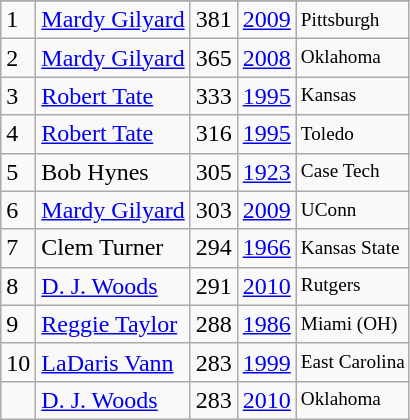<table class="wikitable">
<tr>
</tr>
<tr>
<td>1</td>
<td><a href='#'>Mardy Gilyard</a></td>
<td>381</td>
<td><a href='#'>2009</a></td>
<td style="font-size:80%;">Pittsburgh</td>
</tr>
<tr>
<td>2</td>
<td><a href='#'>Mardy Gilyard</a></td>
<td>365</td>
<td><a href='#'>2008</a></td>
<td style="font-size:80%;">Oklahoma</td>
</tr>
<tr>
<td>3</td>
<td><a href='#'>Robert Tate</a></td>
<td>333</td>
<td><a href='#'>1995</a></td>
<td style="font-size:80%;">Kansas</td>
</tr>
<tr>
<td>4</td>
<td><a href='#'>Robert Tate</a></td>
<td>316</td>
<td><a href='#'>1995</a></td>
<td style="font-size:80%;">Toledo</td>
</tr>
<tr>
<td>5</td>
<td>Bob Hynes</td>
<td>305</td>
<td><a href='#'>1923</a></td>
<td style="font-size:80%;">Case Tech</td>
</tr>
<tr>
<td>6</td>
<td><a href='#'>Mardy Gilyard</a></td>
<td>303</td>
<td><a href='#'>2009</a></td>
<td style="font-size:80%;">UConn</td>
</tr>
<tr>
<td>7</td>
<td>Clem Turner</td>
<td>294</td>
<td><a href='#'>1966</a></td>
<td style="font-size:80%;">Kansas State</td>
</tr>
<tr>
<td>8</td>
<td><a href='#'>D. J. Woods</a></td>
<td>291</td>
<td><a href='#'>2010</a></td>
<td style="font-size:80%;">Rutgers</td>
</tr>
<tr>
<td>9</td>
<td><a href='#'>Reggie Taylor</a></td>
<td>288</td>
<td><a href='#'>1986</a></td>
<td style="font-size:80%;">Miami (OH)</td>
</tr>
<tr>
<td>10</td>
<td><a href='#'>LaDaris Vann</a></td>
<td>283</td>
<td><a href='#'>1999</a></td>
<td style="font-size:80%;">East Carolina</td>
</tr>
<tr>
<td></td>
<td><a href='#'>D. J. Woods</a></td>
<td>283</td>
<td><a href='#'>2010</a></td>
<td style="font-size:80%;">Oklahoma</td>
</tr>
</table>
